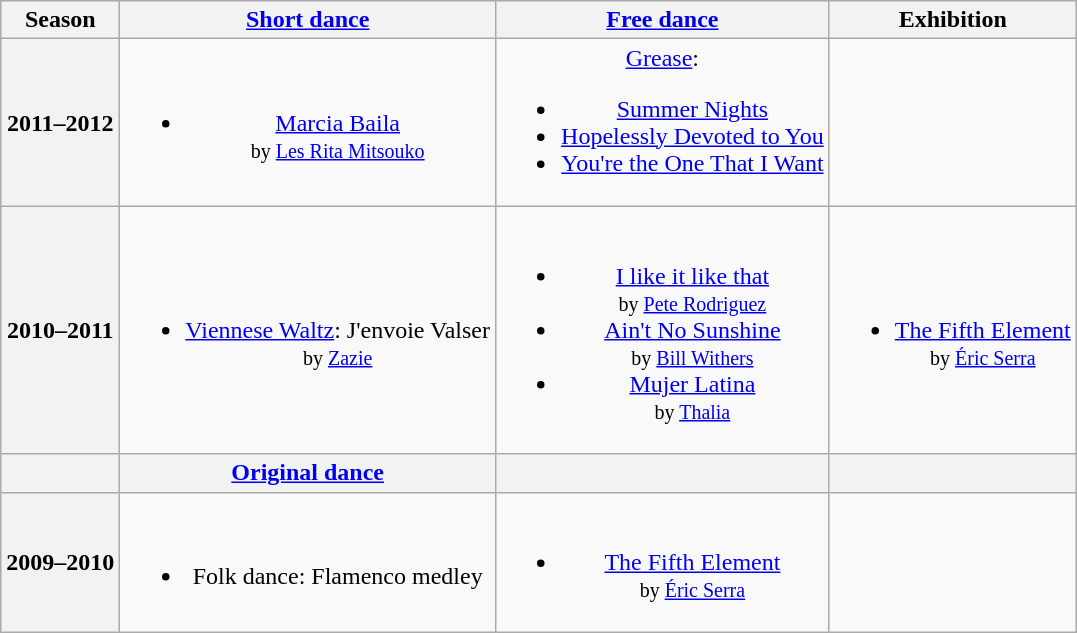<table class="wikitable" style="text-align:center">
<tr>
<th>Season</th>
<th><a href='#'>Short dance</a></th>
<th><a href='#'>Free dance</a></th>
<th>Exhibition</th>
</tr>
<tr>
<th>2011–2012</th>
<td><br><ul><li><a href='#'>Marcia Baila</a> <br><small> by <a href='#'>Les Rita Mitsouko</a> </small></li></ul></td>
<td><a href='#'>Grease</a>:<br><ul><li><a href='#'>Summer Nights</a></li><li><a href='#'>Hopelessly Devoted to You</a></li><li><a href='#'>You're the One That I Want</a></li></ul></td>
<td></td>
</tr>
<tr>
<th>2010–2011</th>
<td><br><ul><li><a href='#'>Viennese Waltz</a>: J'envoie Valser <br><small>by <a href='#'>Zazie</a></small></li></ul></td>
<td><br><ul><li><a href='#'>I like it like that</a> <br><small> by <a href='#'>Pete Rodriguez</a> </small></li><li><a href='#'>Ain't No Sunshine</a> <br><small> by <a href='#'>Bill Withers</a> </small></li><li><a href='#'>Mujer Latina</a> <br><small> by <a href='#'>Thalia</a> </small></li></ul></td>
<td><br><ul><li><a href='#'>The Fifth Element</a> <br><small> by <a href='#'>Éric Serra</a> </small></li></ul></td>
</tr>
<tr>
<th></th>
<th><a href='#'>Original dance</a></th>
<th></th>
<th></th>
</tr>
<tr>
<th>2009–2010</th>
<td><br><ul><li>Folk dance: Flamenco medley</li></ul></td>
<td><br><ul><li><a href='#'>The Fifth Element</a> <br><small> by <a href='#'>Éric Serra</a> </small></li></ul></td>
<td></td>
</tr>
</table>
